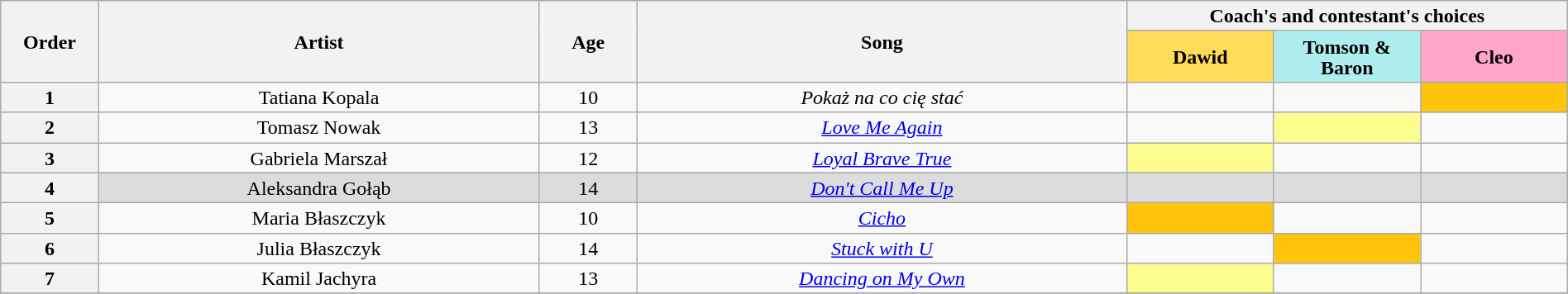<table class="wikitable" style="text-align:center; line-height:17px; width:100%;">
<tr>
<th scope="col" rowspan="2" style="width:04%;">Order</th>
<th scope="col" rowspan="2" style="width:18%;">Artist</th>
<th scope="col" rowspan="2" style="width:04%;">Age</th>
<th scope="col" rowspan="2" style="width:20%;">Song</th>
<th colspan="3">Coach's and contestant's choices</th>
</tr>
<tr>
<th style="width:06%; background:#ffdb58;">Dawid</th>
<th style="width:06%; background:#afeeee;">Tomson & Baron</th>
<th style="width:06%; background:#FFA6C9;">Cleo</th>
</tr>
<tr>
<th>1</th>
<td>Tatiana Kopala</td>
<td>10</td>
<td><em>Pokaż na co cię stać</em></td>
<td></td>
<td></td>
<td style="background:#FFC40C;"></td>
</tr>
<tr>
<th>2</th>
<td>Tomasz Nowak</td>
<td>13</td>
<td><em><a href='#'>Love Me Again</a></em></td>
<td></td>
<td style="background:#fdfc8f;"></td>
<td></td>
</tr>
<tr>
<th>3</th>
<td>Gabriela Marszał</td>
<td>12</td>
<td><em><a href='#'>Loyal Brave True</a></em></td>
<td style="background:#fdfc8f;"></td>
<td></td>
<td></td>
</tr>
<tr style="background:#DCDCDC;">
<th>4</th>
<td>Aleksandra Gołąb</td>
<td>14</td>
<td><em><a href='#'>Don't Call Me Up</a></em></td>
<td></td>
<td></td>
<td></td>
</tr>
<tr>
<th>5</th>
<td>Maria Błaszczyk</td>
<td>10</td>
<td><em><a href='#'>Cicho</a></em></td>
<td style="background:#FFC40C;"></td>
<td></td>
<td></td>
</tr>
<tr>
<th>6</th>
<td>Julia Błaszczyk</td>
<td>14</td>
<td><em><a href='#'>Stuck with U</a></em></td>
<td></td>
<td style="background:#FFC40C;"></td>
<td></td>
</tr>
<tr>
<th>7</th>
<td>Kamil Jachyra</td>
<td>13</td>
<td><em><a href='#'>Dancing on My Own</a></em></td>
<td style="background:#fdfc8f;"></td>
<td></td>
<td></td>
</tr>
<tr>
</tr>
</table>
